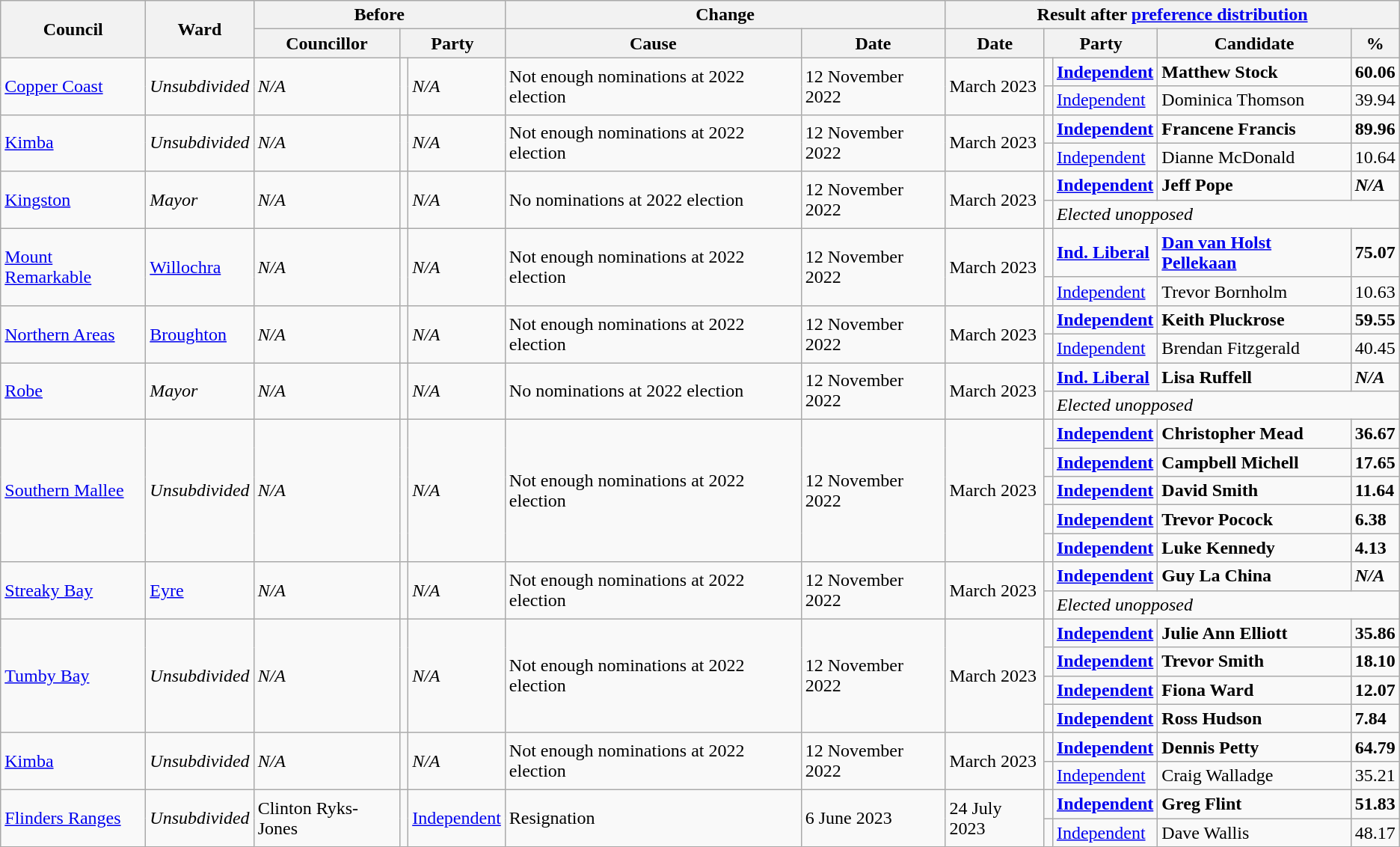<table class="wikitable sortable" style="border: none;">
<tr>
<th rowspan="2">Council</th>
<th rowspan="2">Ward</th>
<th colspan="3">Before</th>
<th colspan="2">Change</th>
<th colspan="7">Result after <a href='#'>preference distribution</a></th>
</tr>
<tr>
<th>Councillor</th>
<th colspan="2">Party</th>
<th>Cause</th>
<th>Date</th>
<th>Date</th>
<th colspan="2">Party</th>
<th>Candidate</th>
<th>%</th>
</tr>
<tr>
<td rowspan="2"><a href='#'>Copper Coast</a></td>
<td rowspan="2"><em>Unsubdivided</em></td>
<td rowspan="2"><em>N/A</em></td>
<td rowspan="2" ></td>
<td rowspan="2"><em>N/A</em></td>
<td rowspan="2">Not enough nominations at 2022 election</td>
<td rowspan="2">12 November 2022</td>
<td rowspan="2">March 2023</td>
<td></td>
<td><strong><a href='#'>Independent</a></strong></td>
<td><strong>Matthew Stock</strong></td>
<td><strong>60.06</strong></td>
</tr>
<tr>
<td></td>
<td><a href='#'>Independent</a></td>
<td>Dominica Thomson</td>
<td>39.94</td>
</tr>
<tr>
<td rowspan="2"><a href='#'>Kimba</a></td>
<td rowspan="2"><em>Unsubdivided</em></td>
<td rowspan="2"><em>N/A</em></td>
<td rowspan="2" ></td>
<td rowspan="2"><em>N/A</em></td>
<td rowspan="2">Not enough nominations at 2022 election</td>
<td rowspan="2">12 November 2022</td>
<td rowspan="2">March 2023</td>
<td></td>
<td><strong><a href='#'>Independent</a></strong></td>
<td><strong>Francene Francis</strong></td>
<td><strong>89.96</strong></td>
</tr>
<tr>
<td></td>
<td><a href='#'>Independent</a></td>
<td>Dianne McDonald</td>
<td>10.64</td>
</tr>
<tr>
<td rowspan="2"><a href='#'>Kingston</a></td>
<td rowspan="2"><em>Mayor</em></td>
<td rowspan="2"><em>N/A</em></td>
<td rowspan="2" ></td>
<td rowspan="2"><em>N/A</em></td>
<td rowspan="2">No nominations at 2022 election</td>
<td rowspan="2">12 November 2022</td>
<td rowspan="2">March 2023</td>
<td></td>
<td><strong><a href='#'>Independent</a></strong></td>
<td><strong>Jeff Pope</strong></td>
<td><strong><em>N/A</em></strong></td>
</tr>
<tr>
<td></td>
<td colspan="3"><em>Elected unopposed</em></td>
</tr>
<tr>
<td rowspan="2"><a href='#'>Mount Remarkable</a></td>
<td rowspan="2"><a href='#'>Willochra</a></td>
<td rowspan="2"><em>N/A</em></td>
<td rowspan="2" ></td>
<td rowspan="2"><em>N/A</em></td>
<td rowspan="2">Not enough nominations at 2022 election</td>
<td rowspan="2">12 November 2022</td>
<td rowspan="2">March 2023</td>
<td></td>
<td><strong><a href='#'>Ind. Liberal</a></strong></td>
<td><strong><a href='#'>Dan van Holst Pellekaan</a></strong></td>
<td><strong>75.07</strong></td>
</tr>
<tr>
<td></td>
<td><a href='#'>Independent</a></td>
<td>Trevor Bornholm</td>
<td>10.63</td>
</tr>
<tr>
<td rowspan="2"><a href='#'>Northern Areas</a></td>
<td rowspan="2"><a href='#'>Broughton</a></td>
<td rowspan="2"><em>N/A</em></td>
<td rowspan="2" ></td>
<td rowspan="2"><em>N/A</em></td>
<td rowspan="2">Not enough nominations at 2022 election</td>
<td rowspan="2">12 November 2022</td>
<td rowspan="2">March 2023</td>
<td></td>
<td><strong><a href='#'>Independent</a></strong></td>
<td><strong>Keith Pluckrose</strong></td>
<td><strong>59.55</strong></td>
</tr>
<tr>
<td></td>
<td><a href='#'>Independent</a></td>
<td>Brendan Fitzgerald</td>
<td>40.45</td>
</tr>
<tr>
<td rowspan="2"><a href='#'>Robe</a></td>
<td rowspan="2"><em>Mayor</em></td>
<td rowspan="2"><em>N/A</em></td>
<td rowspan="2" ></td>
<td rowspan="2"><em>N/A</em></td>
<td rowspan="2">No nominations at 2022 election</td>
<td rowspan="2">12 November 2022</td>
<td rowspan="2">March 2023</td>
<td></td>
<td><strong><a href='#'>Ind. Liberal</a></strong></td>
<td><strong>Lisa Ruffell</strong></td>
<td><strong><em>N/A</em></strong></td>
</tr>
<tr>
<td></td>
<td colspan="3"><em>Elected unopposed</em></td>
</tr>
<tr>
<td rowspan="5"><a href='#'>Southern Mallee</a></td>
<td rowspan="5"><em>Unsubdivided</em></td>
<td rowspan="5"><em>N/A</em></td>
<td rowspan="5" ></td>
<td rowspan="5"><em>N/A</em></td>
<td rowspan="5">Not enough nominations at 2022 election</td>
<td rowspan="5">12 November 2022</td>
<td rowspan="5">March 2023</td>
<td></td>
<td><strong><a href='#'>Independent</a></strong></td>
<td><strong>Christopher Mead</strong></td>
<td><strong>36.67</strong></td>
</tr>
<tr>
<td></td>
<td><strong><a href='#'>Independent</a></strong></td>
<td><strong>Campbell Michell</strong></td>
<td><strong>17.65</strong></td>
</tr>
<tr>
<td></td>
<td><strong><a href='#'>Independent</a></strong></td>
<td><strong>David Smith</strong></td>
<td><strong>11.64</strong></td>
</tr>
<tr>
<td></td>
<td><strong><a href='#'>Independent</a></strong></td>
<td><strong>Trevor Pocock</strong></td>
<td><strong>6.38</strong></td>
</tr>
<tr>
<td></td>
<td><strong><a href='#'>Independent</a></strong></td>
<td><strong>Luke Kennedy</strong></td>
<td><strong>4.13</strong></td>
</tr>
<tr>
<td rowspan="2"><a href='#'>Streaky Bay</a></td>
<td rowspan="2"><a href='#'>Eyre</a></td>
<td rowspan="2"><em>N/A</em></td>
<td rowspan="2" ></td>
<td rowspan="2"><em>N/A</em></td>
<td rowspan="2">Not enough nominations at 2022 election</td>
<td rowspan="2">12 November 2022</td>
<td rowspan="2">March 2023</td>
<td></td>
<td><strong><a href='#'>Independent</a></strong></td>
<td><strong>Guy La China</strong></td>
<td><strong><em>N/A</em></strong></td>
</tr>
<tr>
<td></td>
<td colspan="3"><em>Elected unopposed</em></td>
</tr>
<tr>
<td rowspan="4"><a href='#'>Tumby Bay</a></td>
<td rowspan="4"><em>Unsubdivided</em></td>
<td rowspan="4"><em>N/A</em></td>
<td rowspan="4" ></td>
<td rowspan="4"><em>N/A</em></td>
<td rowspan="4">Not enough nominations at 2022 election</td>
<td rowspan="4">12 November 2022</td>
<td rowspan="4">March 2023</td>
<td></td>
<td><strong><a href='#'>Independent</a></strong></td>
<td><strong>Julie Ann Elliott</strong></td>
<td><strong>35.86</strong></td>
</tr>
<tr>
<td></td>
<td><strong><a href='#'>Independent</a></strong></td>
<td><strong>Trevor Smith</strong></td>
<td><strong>18.10</strong></td>
</tr>
<tr>
<td></td>
<td><strong><a href='#'>Independent</a></strong></td>
<td><strong>Fiona Ward</strong></td>
<td><strong>12.07</strong></td>
</tr>
<tr>
<td></td>
<td><strong><a href='#'>Independent</a></strong></td>
<td><strong>Ross Hudson</strong></td>
<td><strong>7.84</strong></td>
</tr>
<tr>
<td rowspan="2"><a href='#'>Kimba</a></td>
<td rowspan="2"><em>Unsubdivided</em></td>
<td rowspan="2"><em>N/A</em></td>
<td rowspan="2" ></td>
<td rowspan="2"><em>N/A</em></td>
<td rowspan="2">Not enough nominations at 2022 election</td>
<td rowspan="2">12 November 2022</td>
<td rowspan="2">March 2023</td>
<td></td>
<td><strong><a href='#'>Independent</a></strong></td>
<td><strong>Dennis Petty</strong></td>
<td><strong>64.79</strong></td>
</tr>
<tr>
<td></td>
<td><a href='#'>Independent</a></td>
<td>Craig Walladge</td>
<td>35.21</td>
</tr>
<tr>
<td rowspan="2"><a href='#'>Flinders Ranges</a></td>
<td rowspan="2"><em>Unsubdivided</em></td>
<td rowspan="2">Clinton Ryks-Jones</td>
<td rowspan="2" ></td>
<td rowspan="2"><a href='#'>Independent</a></td>
<td rowspan="2">Resignation</td>
<td rowspan="2">6 June 2023</td>
<td rowspan="2">24 July 2023</td>
<td></td>
<td><strong><a href='#'>Independent</a></strong></td>
<td><strong>Greg Flint</strong></td>
<td><strong>51.83</strong></td>
</tr>
<tr>
<td></td>
<td><a href='#'>Independent</a></td>
<td>Dave Wallis</td>
<td>48.17</td>
</tr>
</table>
